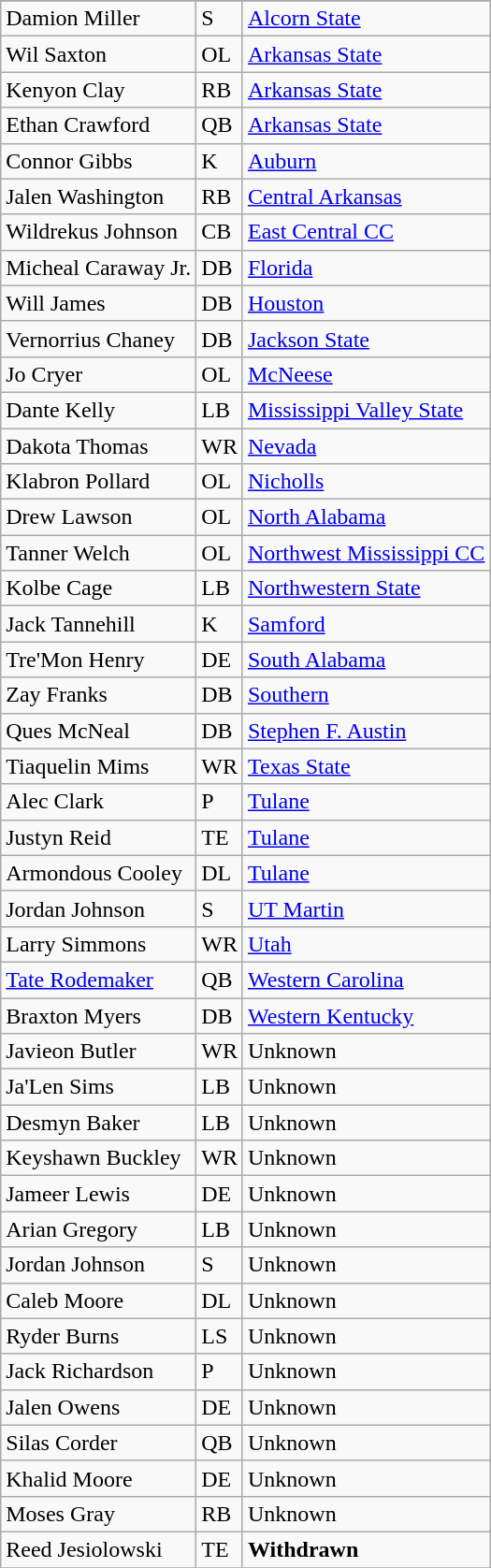<table class="wikitable sortable">
<tr>
</tr>
<tr>
<td>Damion Miller</td>
<td>S</td>
<td><a href='#'>Alcorn State</a></td>
</tr>
<tr>
<td>Wil Saxton</td>
<td>OL</td>
<td><a href='#'>Arkansas State</a></td>
</tr>
<tr>
<td>Kenyon Clay</td>
<td>RB</td>
<td><a href='#'>Arkansas State</a></td>
</tr>
<tr>
<td>Ethan Crawford</td>
<td>QB</td>
<td><a href='#'>Arkansas State</a></td>
</tr>
<tr>
<td>Connor Gibbs</td>
<td>K</td>
<td><a href='#'>Auburn</a></td>
</tr>
<tr>
<td>Jalen Washington</td>
<td>RB</td>
<td><a href='#'>Central Arkansas</a></td>
</tr>
<tr>
<td>Wildrekus Johnson</td>
<td>CB</td>
<td><a href='#'>East Central CC</a></td>
</tr>
<tr>
<td>Micheal Caraway Jr.</td>
<td>DB</td>
<td><a href='#'>Florida</a></td>
</tr>
<tr>
<td>Will James</td>
<td>DB</td>
<td><a href='#'>Houston</a></td>
</tr>
<tr>
<td>Vernorrius Chaney</td>
<td>DB</td>
<td><a href='#'>Jackson State</a></td>
</tr>
<tr>
<td>Jo Cryer</td>
<td>OL</td>
<td><a href='#'>McNeese</a></td>
</tr>
<tr>
<td>Dante Kelly</td>
<td>LB</td>
<td><a href='#'>Mississippi Valley State</a></td>
</tr>
<tr>
<td>Dakota Thomas</td>
<td>WR</td>
<td><a href='#'>Nevada</a></td>
</tr>
<tr>
<td>Klabron Pollard</td>
<td>OL</td>
<td><a href='#'>Nicholls</a></td>
</tr>
<tr>
<td>Drew Lawson</td>
<td>OL</td>
<td><a href='#'>North Alabama</a></td>
</tr>
<tr>
<td>Tanner Welch</td>
<td>OL</td>
<td><a href='#'>Northwest Mississippi CC</a></td>
</tr>
<tr>
<td>Kolbe Cage</td>
<td>LB</td>
<td><a href='#'>Northwestern State</a></td>
</tr>
<tr>
<td>Jack Tannehill</td>
<td>K</td>
<td><a href='#'>Samford</a></td>
</tr>
<tr>
<td>Tre'Mon Henry</td>
<td>DE</td>
<td><a href='#'>South Alabama</a></td>
</tr>
<tr>
<td>Zay Franks</td>
<td>DB</td>
<td><a href='#'>Southern</a></td>
</tr>
<tr>
<td>Ques McNeal</td>
<td>DB</td>
<td><a href='#'>Stephen F. Austin</a></td>
</tr>
<tr>
<td>Tiaquelin Mims</td>
<td>WR</td>
<td><a href='#'>Texas State</a></td>
</tr>
<tr>
<td>Alec Clark</td>
<td>P</td>
<td><a href='#'>Tulane</a></td>
</tr>
<tr>
<td>Justyn Reid</td>
<td>TE</td>
<td><a href='#'>Tulane</a></td>
</tr>
<tr>
<td>Armondous Cooley</td>
<td>DL</td>
<td><a href='#'>Tulane</a></td>
</tr>
<tr>
<td>Jordan Johnson</td>
<td>S</td>
<td><a href='#'>UT Martin</a></td>
</tr>
<tr>
<td>Larry Simmons</td>
<td>WR</td>
<td><a href='#'>Utah</a></td>
</tr>
<tr>
<td><a href='#'>Tate Rodemaker</a></td>
<td>QB</td>
<td><a href='#'>Western Carolina</a></td>
</tr>
<tr>
<td>Braxton Myers</td>
<td>DB</td>
<td><a href='#'>Western Kentucky</a></td>
</tr>
<tr>
<td>Javieon Butler</td>
<td>WR</td>
<td>Unknown</td>
</tr>
<tr>
<td>Ja'Len Sims</td>
<td>LB</td>
<td>Unknown</td>
</tr>
<tr>
<td>Desmyn Baker</td>
<td>LB</td>
<td>Unknown</td>
</tr>
<tr>
<td>Keyshawn Buckley</td>
<td>WR</td>
<td>Unknown</td>
</tr>
<tr>
<td>Jameer Lewis</td>
<td>DE</td>
<td>Unknown</td>
</tr>
<tr>
<td>Arian Gregory</td>
<td>LB</td>
<td>Unknown</td>
</tr>
<tr>
<td>Jordan Johnson</td>
<td>S</td>
<td>Unknown</td>
</tr>
<tr>
<td>Caleb Moore</td>
<td>DL</td>
<td>Unknown</td>
</tr>
<tr>
<td>Ryder Burns</td>
<td>LS</td>
<td>Unknown</td>
</tr>
<tr>
<td>Jack Richardson</td>
<td>P</td>
<td>Unknown</td>
</tr>
<tr>
<td>Jalen Owens</td>
<td>DE</td>
<td>Unknown</td>
</tr>
<tr>
<td>Silas Corder</td>
<td>QB</td>
<td>Unknown</td>
</tr>
<tr>
<td>Khalid Moore</td>
<td>DE</td>
<td>Unknown</td>
</tr>
<tr>
<td>Moses Gray</td>
<td>RB</td>
<td>Unknown</td>
</tr>
<tr>
<td>Reed Jesiolowski</td>
<td>TE</td>
<td><strong>Withdrawn</strong></td>
</tr>
<tr>
</tr>
</table>
